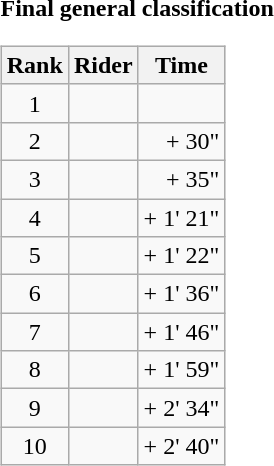<table>
<tr>
<td><strong>Final general classification</strong><br><table class="wikitable">
<tr>
<th scope="col">Rank</th>
<th scope="col">Rider</th>
<th scope="col">Time</th>
</tr>
<tr>
<td style="text-align:center;">1</td>
<td></td>
<td style="text-align:right;"></td>
</tr>
<tr>
<td style="text-align:center;">2</td>
<td></td>
<td style="text-align:right;">+ 30"</td>
</tr>
<tr>
<td style="text-align:center;">3</td>
<td></td>
<td style="text-align:right;">+ 35"</td>
</tr>
<tr>
<td style="text-align:center;">4</td>
<td></td>
<td style="text-align:right;">+ 1' 21"</td>
</tr>
<tr>
<td style="text-align:center;">5</td>
<td></td>
<td style="text-align:right;">+ 1' 22"</td>
</tr>
<tr>
<td style="text-align:center;">6</td>
<td></td>
<td style="text-align:right;">+ 1' 36"</td>
</tr>
<tr>
<td style="text-align:center;">7</td>
<td></td>
<td style="text-align:right;">+ 1' 46"</td>
</tr>
<tr>
<td style="text-align:center;">8</td>
<td></td>
<td style="text-align:right;">+ 1' 59"</td>
</tr>
<tr>
<td style="text-align:center;">9</td>
<td></td>
<td style="text-align:right;">+ 2' 34"</td>
</tr>
<tr>
<td style="text-align:center;">10</td>
<td></td>
<td style="text-align:right;">+ 2' 40"</td>
</tr>
</table>
</td>
</tr>
</table>
